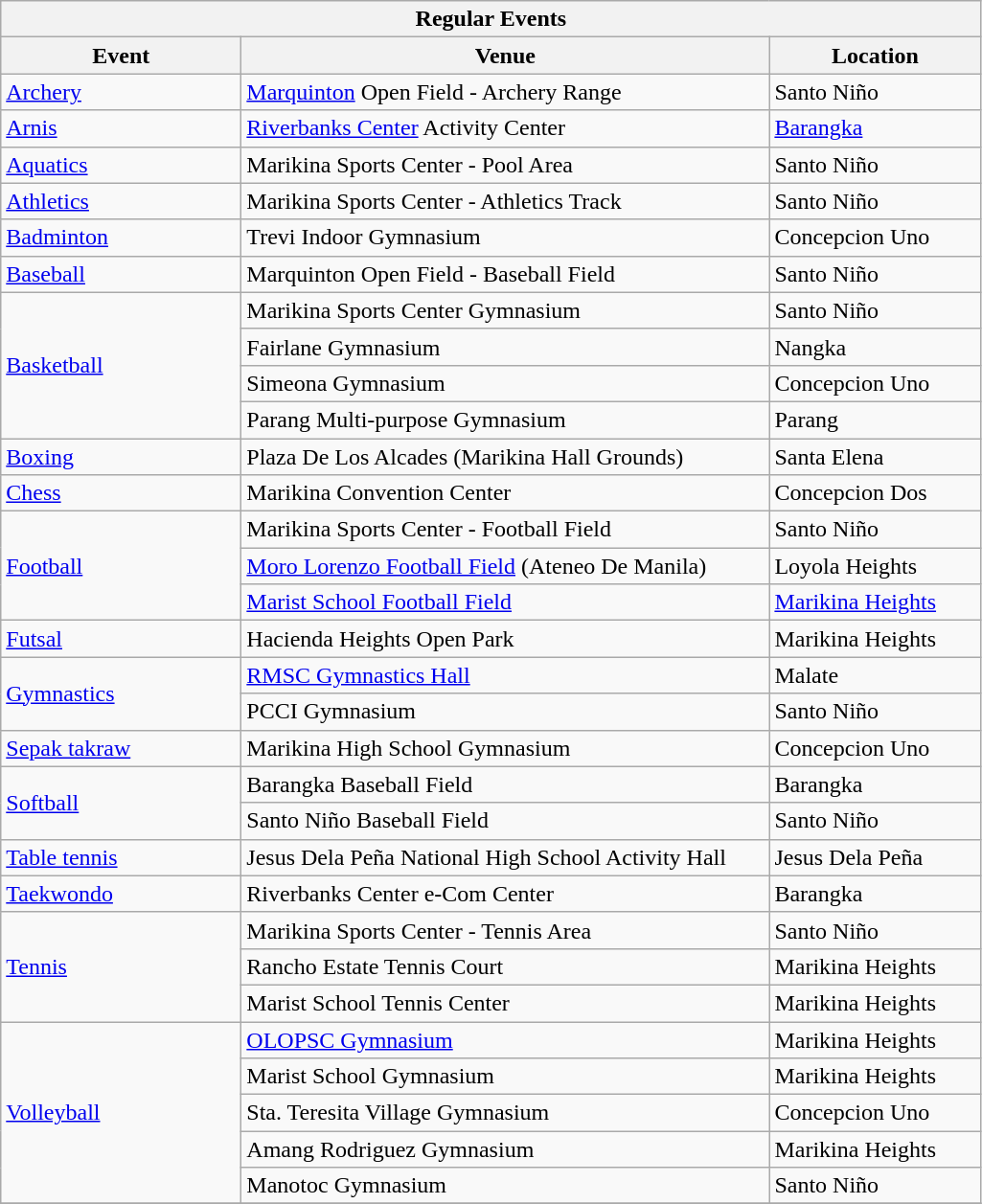<table class="wikitable sortable">
<tr>
<th colspan=5>Regular Events</th>
</tr>
<tr>
<th style="width:160px;">Event</th>
<th style="width:360px;">Venue</th>
<th style="width:140px;">Location</th>
</tr>
<tr>
<td> <a href='#'>Archery</a></td>
<td><a href='#'>Marquinton</a> Open Field - Archery Range</td>
<td>Santo  Niño</td>
</tr>
<tr>
<td> <a href='#'>Arnis</a></td>
<td><a href='#'>Riverbanks Center</a> Activity Center</td>
<td><a href='#'>Barangka</a></td>
</tr>
<tr>
<td> <a href='#'>Aquatics</a></td>
<td>Marikina Sports Center - Pool Area</td>
<td>Santo  Niño</td>
</tr>
<tr>
<td> <a href='#'>Athletics</a></td>
<td>Marikina Sports Center - Athletics Track</td>
<td>Santo Niño</td>
</tr>
<tr>
<td> <a href='#'>Badminton</a></td>
<td>Trevi Indoor Gymnasium</td>
<td>Concepcion Uno</td>
</tr>
<tr>
<td> <a href='#'>Baseball</a></td>
<td>Marquinton Open Field - Baseball Field</td>
<td>Santo Niño</td>
</tr>
<tr>
<td rowspan=4> <a href='#'>Basketball</a></td>
<td>Marikina Sports Center Gymnasium</td>
<td>Santo Niño</td>
</tr>
<tr>
<td>Fairlane Gymnasium</td>
<td>Nangka</td>
</tr>
<tr>
<td>Simeona Gymnasium</td>
<td>Concepcion Uno</td>
</tr>
<tr>
<td>Parang Multi-purpose Gymnasium</td>
<td>Parang</td>
</tr>
<tr>
<td> <a href='#'>Boxing</a></td>
<td>Plaza De Los Alcades (Marikina Hall Grounds)</td>
<td>Santa Elena</td>
</tr>
<tr>
<td> <a href='#'>Chess</a></td>
<td>Marikina Convention Center</td>
<td>Concepcion Dos</td>
</tr>
<tr>
<td rowspan=3> <a href='#'>Football</a></td>
<td>Marikina Sports Center - Football Field</td>
<td>Santo Niño</td>
</tr>
<tr>
<td><a href='#'>Moro Lorenzo Football Field</a> (Ateneo De Manila)</td>
<td>Loyola Heights</td>
</tr>
<tr>
<td><a href='#'>Marist School Football Field</a></td>
<td><a href='#'>Marikina Heights</a></td>
</tr>
<tr>
<td> <a href='#'>Futsal</a></td>
<td>Hacienda Heights Open Park</td>
<td>Marikina Heights</td>
</tr>
<tr>
<td rowspan=2> <a href='#'>Gymnastics</a></td>
<td><a href='#'>RMSC Gymnastics Hall</a></td>
<td>Malate</td>
</tr>
<tr>
<td>PCCI Gymnasium</td>
<td>Santo Niño</td>
</tr>
<tr>
<td> <a href='#'>Sepak takraw</a></td>
<td>Marikina High School Gymnasium</td>
<td>Concepcion Uno</td>
</tr>
<tr>
<td rowspan=2> <a href='#'>Softball</a></td>
<td>Barangka Baseball Field</td>
<td>Barangka</td>
</tr>
<tr>
<td>Santo Niño Baseball Field</td>
<td>Santo Niño</td>
</tr>
<tr>
<td> <a href='#'>Table tennis</a></td>
<td>Jesus Dela Peña National High School Activity Hall</td>
<td>Jesus Dela Peña</td>
</tr>
<tr>
<td> <a href='#'>Taekwondo</a></td>
<td>Riverbanks Center e-Com Center</td>
<td>Barangka</td>
</tr>
<tr>
<td rowspan=3> <a href='#'>Tennis</a></td>
<td>Marikina Sports Center - Tennis Area</td>
<td>Santo Niño</td>
</tr>
<tr>
<td>Rancho Estate Tennis Court</td>
<td>Marikina Heights</td>
</tr>
<tr>
<td>Marist School Tennis Center</td>
<td>Marikina Heights</td>
</tr>
<tr>
<td rowspan=5> <a href='#'>Volleyball</a></td>
<td><a href='#'>OLOPSC Gymnasium</a></td>
<td>Marikina Heights</td>
</tr>
<tr>
<td>Marist School Gymnasium</td>
<td>Marikina Heights</td>
</tr>
<tr>
<td>Sta. Teresita Village Gymnasium</td>
<td>Concepcion Uno</td>
</tr>
<tr>
<td>Amang Rodriguez Gymnasium</td>
<td>Marikina Heights</td>
</tr>
<tr>
<td>Manotoc Gymnasium</td>
<td>Santo Niño</td>
</tr>
<tr>
</tr>
</table>
